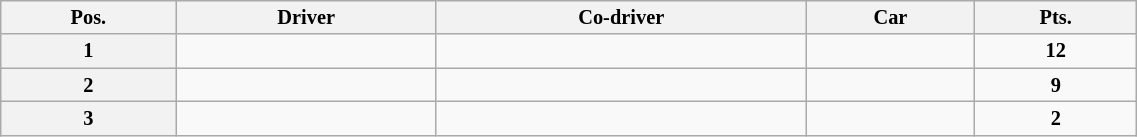<table class="wikitable" width=60% style="font-size: 85%;">
<tr>
<th>Pos.</th>
<th>Driver</th>
<th>Co-driver</th>
<th>Car</th>
<th>Pts.</th>
</tr>
<tr>
<th>1</th>
<td></td>
<td></td>
<td></td>
<td align="center"><strong>12</strong></td>
</tr>
<tr>
<th>2</th>
<td></td>
<td></td>
<td></td>
<td align="center"><strong>9</strong></td>
</tr>
<tr>
<th>3</th>
<td></td>
<td></td>
<td></td>
<td align="center"><strong>2</strong></td>
</tr>
</table>
